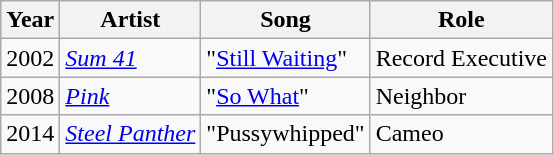<table class="wikitable">
<tr>
<th>Year</th>
<th>Artist</th>
<th>Song</th>
<th>Role</th>
</tr>
<tr>
<td>2002</td>
<td><em><a href='#'>Sum 41</a></em></td>
<td>"<a href='#'>Still Waiting</a>"</td>
<td>Record Executive</td>
</tr>
<tr>
<td>2008</td>
<td><em><a href='#'>Pink</a></em></td>
<td>"<a href='#'>So What</a>"</td>
<td>Neighbor</td>
</tr>
<tr>
<td>2014</td>
<td><em><a href='#'>Steel Panther</a></em></td>
<td>"Pussywhipped"</td>
<td>Cameo</td>
</tr>
</table>
